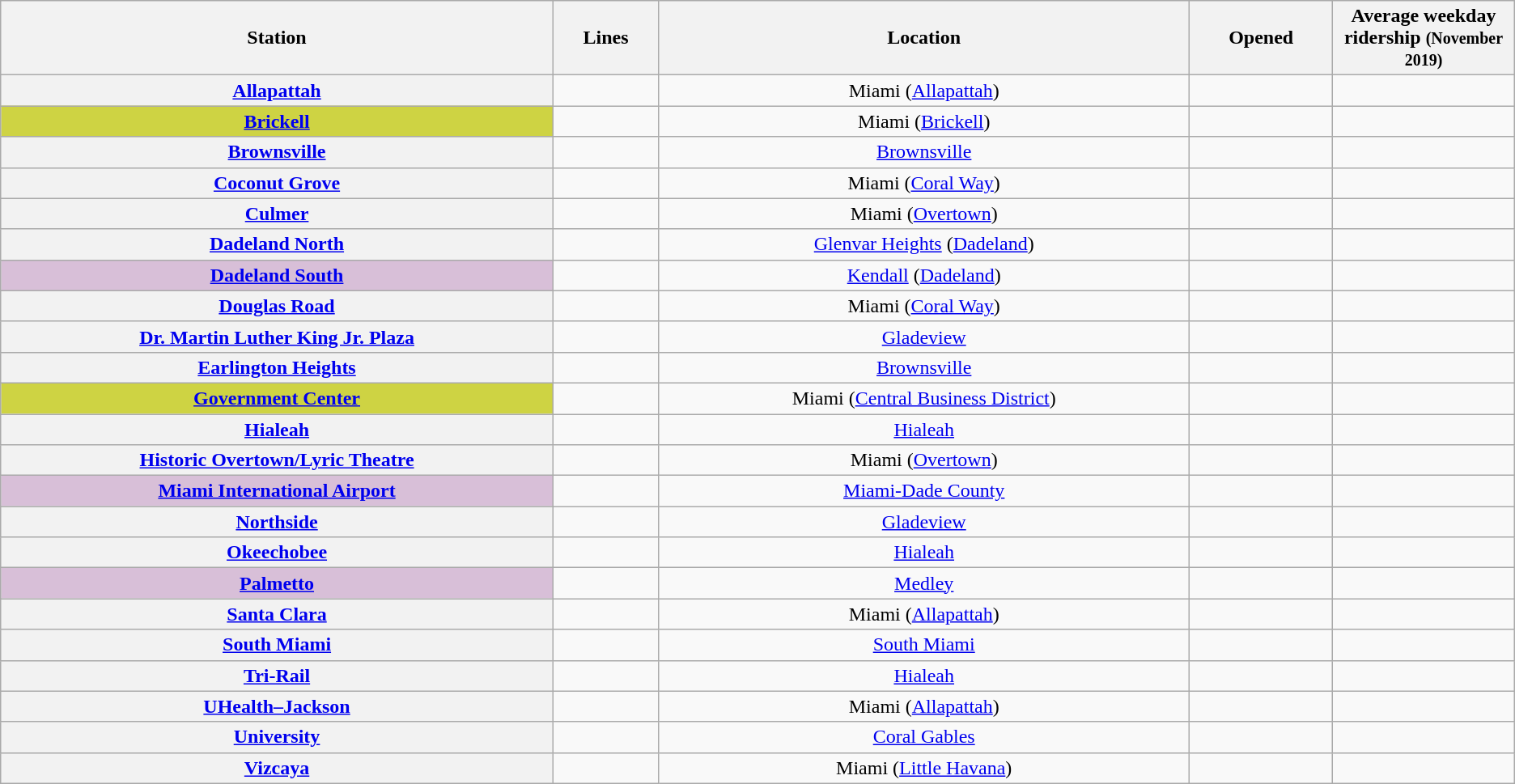<table class="wikitable sortable plainrowheaders">
<tr>
<th scope="col">Station</th>
<th scope="col">Lines</th>
<th scope="col">Location</th>
<th scope="col">Opened</th>
<th scope="col" width=12%>Average weekday ridership <small>(November 2019)</small></th>
</tr>
<tr>
<th scope="row"><a href='#'>Allapattah</a></th>
<td><div></div></td>
<td align=center>Miami (<a href='#'>Allapattah</a>)</td>
<td></td>
<td align=center></td>
</tr>
<tr>
<th scope="row" style="background-color:#CED343"><a href='#'>Brickell</a></th>
<td></td>
<td align=center>Miami (<a href='#'>Brickell</a>)</td>
<td></td>
<td align=center></td>
</tr>
<tr>
<th scope="row"><a href='#'>Brownsville</a></th>
<td></td>
<td align=center><a href='#'>Brownsville</a></td>
<td></td>
<td align=center></td>
</tr>
<tr>
<th scope="row"><a href='#'>Coconut Grove</a></th>
<td></td>
<td align=center>Miami (<a href='#'>Coral Way</a>)</td>
<td></td>
<td align=center></td>
</tr>
<tr>
<th scope="row"><a href='#'>Culmer</a></th>
<td></td>
<td align=center>Miami (<a href='#'>Overtown</a>)</td>
<td></td>
<td align=center></td>
</tr>
<tr>
<th scope="row"><a href='#'>Dadeland North</a></th>
<td></td>
<td align=center><a href='#'>Glenvar Heights</a> (<a href='#'>Dadeland</a>)</td>
<td></td>
<td align=center></td>
</tr>
<tr>
<th scope="row" style="background-color:#D8BFD8"><a href='#'>Dadeland South</a></th>
<td></td>
<td align=center><a href='#'>Kendall</a> (<a href='#'>Dadeland</a>)</td>
<td></td>
<td align=center></td>
</tr>
<tr>
<th scope="row"><a href='#'>Douglas Road</a></th>
<td></td>
<td align=center>Miami (<a href='#'>Coral Way</a>)</td>
<td></td>
<td align=center></td>
</tr>
<tr>
<th scope="row"><a href='#'>Dr. Martin Luther King Jr. Plaza</a></th>
<td></td>
<td align=center><a href='#'>Gladeview</a></td>
<td></td>
<td align=center></td>
</tr>
<tr>
<th scope="row"><a href='#'>Earlington Heights</a></th>
<td></td>
<td align=center><a href='#'>Brownsville</a></td>
<td></td>
<td align=center></td>
</tr>
<tr>
<th scope="row" style="background-color:#CED343"><a href='#'>Government Center</a></th>
<td></td>
<td align=center>Miami (<a href='#'>Central Business District</a>)</td>
<td></td>
<td align=center></td>
</tr>
<tr>
<th scope="row"><a href='#'>Hialeah</a></th>
<td></td>
<td align=center><a href='#'>Hialeah</a></td>
<td></td>
<td align=center></td>
</tr>
<tr>
<th scope="row"><a href='#'>Historic Overtown/Lyric Theatre</a></th>
<td></td>
<td align=center>Miami (<a href='#'>Overtown</a>)</td>
<td></td>
<td align=center></td>
</tr>
<tr>
<th scope="row" style="background-color:#D8BFD8"><a href='#'>Miami International Airport</a></th>
<td></td>
<td align=center><a href='#'>Miami-Dade County</a></td>
<td></td>
<td align=center></td>
</tr>
<tr>
<th scope="row"><a href='#'>Northside</a></th>
<td></td>
<td align=center><a href='#'>Gladeview</a></td>
<td></td>
<td align=center></td>
</tr>
<tr>
<th scope="row"><a href='#'>Okeechobee</a></th>
<td></td>
<td align=center><a href='#'>Hialeah</a></td>
<td></td>
<td align=center></td>
</tr>
<tr>
<th scope="row" style="background-color:#D8BFD8"><a href='#'>Palmetto</a></th>
<td></td>
<td align=center><a href='#'>Medley</a></td>
<td></td>
<td align=center></td>
</tr>
<tr>
<th scope="row"><a href='#'>Santa Clara</a></th>
<td></td>
<td align=center>Miami (<a href='#'>Allapattah</a>)</td>
<td></td>
<td align=center></td>
</tr>
<tr>
<th scope="row"><a href='#'>South Miami</a></th>
<td></td>
<td align=center><a href='#'>South Miami</a></td>
<td></td>
<td align=center></td>
</tr>
<tr>
<th scope="row"><a href='#'>Tri-Rail</a></th>
<td></td>
<td align=center><a href='#'>Hialeah</a></td>
<td></td>
<td align=center></td>
</tr>
<tr>
<th scope="row"><a href='#'>UHealth–Jackson</a></th>
<td></td>
<td align=center>Miami (<a href='#'>Allapattah</a>)</td>
<td></td>
<td align=center></td>
</tr>
<tr>
<th scope="row"><a href='#'>University</a></th>
<td></td>
<td align=center><a href='#'>Coral Gables</a></td>
<td></td>
<td align=center></td>
</tr>
<tr>
<th scope="row"><a href='#'>Vizcaya</a></th>
<td></td>
<td align=center>Miami (<a href='#'>Little Havana</a>)</td>
<td></td>
<td align=center></td>
</tr>
</table>
